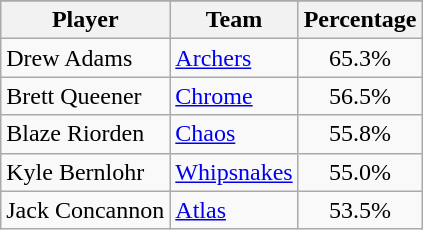<table class="wikitable sortable" style="text-align:left;">
<tr>
</tr>
<tr>
<th>Player</th>
<th>Team</th>
<th>Percentage<br></th>
</tr>
<tr>
<td>Drew Adams</td>
<td><a href='#'>Archers</a></td>
<td style="text-align:center;">65.3%</td>
</tr>
<tr>
<td>Brett Queener</td>
<td><a href='#'>Chrome</a></td>
<td style="text-align:center;">56.5%</td>
</tr>
<tr>
<td>Blaze Riorden</td>
<td><a href='#'>Chaos</a></td>
<td style="text-align:center;">55.8%</td>
</tr>
<tr>
<td>Kyle Bernlohr</td>
<td><a href='#'>Whipsnakes</a></td>
<td style="text-align:center;">55.0%</td>
</tr>
<tr>
<td>Jack Concannon</td>
<td><a href='#'>Atlas</a></td>
<td style="text-align:center;">53.5%</td>
</tr>
</table>
